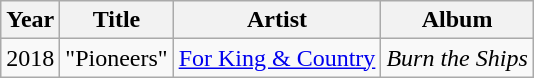<table class="wikitable">
<tr>
<th>Year</th>
<th>Title</th>
<th>Artist</th>
<th>Album</th>
</tr>
<tr>
<td>2018</td>
<td>"Pioneers"</td>
<td><a href='#'>For King & Country</a></td>
<td><em>Burn the Ships</em></td>
</tr>
</table>
